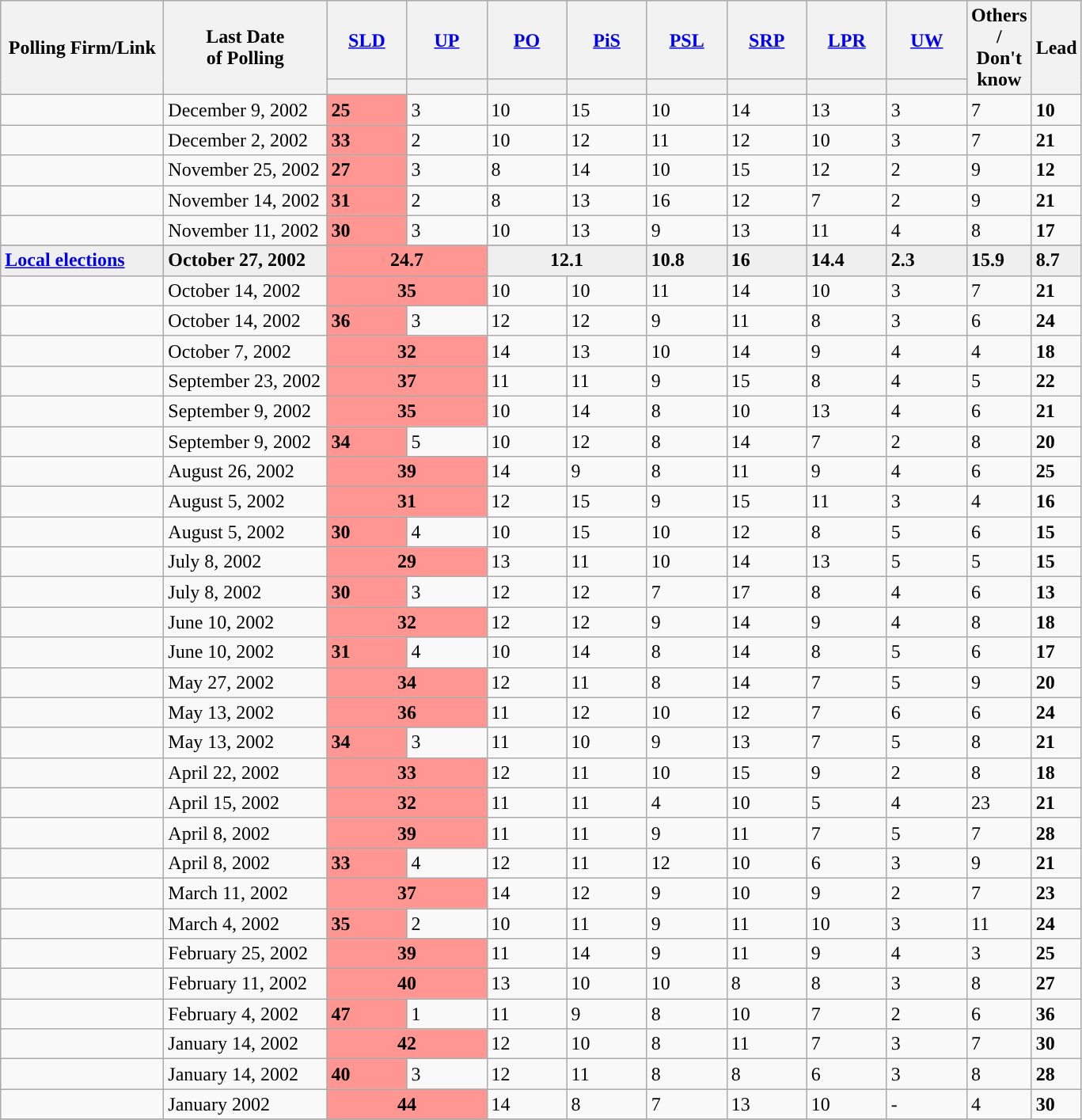<table class="wikitable sortable collapsible">
<tr style="height:42px; text-align:center; background-color:#E9E9E9">
<th rowspan="2" style="width:130px;">Polling Firm/Link</th>
<th rowspan="2" data-sort-type="date" style="width:130px;">Last Date<br>of Polling</th>
<th style="width:60px;" class="unsortable"><a href='#'>SLD</a></th>
<th style="width:60px;" class="unsortable"><a href='#'>UP</a></th>
<th style="width:60px;" class="unsortable"><a href='#'>PO</a></th>
<th style="width:60px;" class="unsortable"><a href='#'>PiS</a></th>
<th style="width:60px;" class="unsortable"><a href='#'>PSL</a></th>
<th style="width:60px;" class="unsortable"><a href='#'>SRP</a></th>
<th style="width:60px;" class="unsortable"><a href='#'>LPR</a></th>
<th style="width:60px;" class="unsortable"><a href='#'>UW</a></th>
<th rowspan="2" data-sort-type="number" style="width:40px;">Others /<br>Don't know</th>
<th rowspan="2" data-sort-type="number" style="width:30px;">Lead</th>
</tr>
<tr>
<th data-sort-type="number" style="height:1px; background:"></th>
<th data-sort-type="number" style="height:1px; background:"></th>
<th data-sort-type="number" style="height:1px; background:"></th>
<th data-sort-type="number" style="height:1px; background:"></th>
<th data-sort-type="number" style="height:1px; background:"></th>
<th data-sort-type="number" style="height:1px; background:"></th>
<th data-sort-type="number" style="height:1px; background:"></th>
<th data-sort-type="number" style="height:1px; background:"></th>
</tr>
<tr>
<td></td>
<td>December 9, 2002</td>
<td style="background:#FF9691"><strong>25</strong></td>
<td>3</td>
<td>10</td>
<td>15</td>
<td>10</td>
<td>14</td>
<td>13</td>
<td>3</td>
<td>7</td>
<td style="background:"><strong>10</strong></td>
</tr>
<tr>
<td></td>
<td>December 2, 2002</td>
<td style="background:#FF9691"><strong>33</strong></td>
<td>2</td>
<td>10</td>
<td>12</td>
<td>11</td>
<td>12</td>
<td>10</td>
<td>3</td>
<td>7</td>
<td style="background:"><strong>21</strong></td>
</tr>
<tr>
<td></td>
<td>November 25, 2002</td>
<td style="background:#FF9691"><strong>27</strong></td>
<td>3</td>
<td>8</td>
<td>14</td>
<td>10</td>
<td>15</td>
<td>12</td>
<td>2</td>
<td>9</td>
<td style="background:"><strong>12</strong></td>
</tr>
<tr>
<td></td>
<td>November 14, 2002</td>
<td style="background:#FF9691"><strong>31</strong></td>
<td>2</td>
<td>8</td>
<td>13</td>
<td>16</td>
<td>12</td>
<td>7</td>
<td>2</td>
<td>9</td>
<td style="background:"><strong>21</strong></td>
</tr>
<tr>
<td></td>
<td>November 11, 2002</td>
<td style="background:#FF9691"><strong>30</strong></td>
<td>3</td>
<td>10</td>
<td>13</td>
<td>9</td>
<td>13</td>
<td>11</td>
<td>4</td>
<td>8</td>
<td style="background:"><strong>17</strong></td>
</tr>
<tr>
</tr>
<tr style="background:#EFEFEF; font-weight:bold;">
<td><a href='#'>Local elections</a></td>
<td>October 27, 2002</td>
<td colspan=2 align=center style="background:#FF9691">24.7</td>
<td colspan=2 align=center>12.1</td>
<td>10.8</td>
<td>16</td>
<td>14.4</td>
<td>2.3</td>
<td>15.9</td>
<td style="background:"><strong>8.7</strong></td>
</tr>
<tr>
<td></td>
<td>October 14, 2002</td>
<td colspan=2 align=center style="background:#FF9691"><strong>35</strong></td>
<td>10</td>
<td>10</td>
<td>11</td>
<td>14</td>
<td>10</td>
<td>3</td>
<td>7</td>
<td style="background:"><strong>21</strong></td>
</tr>
<tr>
<td></td>
<td>October 14, 2002</td>
<td style="background:#FF9691"><strong>36</strong></td>
<td>3</td>
<td>12</td>
<td>12</td>
<td>9</td>
<td>11</td>
<td>8</td>
<td>3</td>
<td>6</td>
<td style="background:"><strong>24</strong></td>
</tr>
<tr>
<td></td>
<td>October 7, 2002</td>
<td colspan=2 align=center style="background:#FF9691"><strong>32</strong></td>
<td>14</td>
<td>13</td>
<td>10</td>
<td>14</td>
<td>9</td>
<td>4</td>
<td>4</td>
<td style="background:"><strong>18</strong></td>
</tr>
<tr>
<td></td>
<td>September 23, 2002</td>
<td colspan=2 align=center style="background:#FF9691"><strong>37</strong></td>
<td>11</td>
<td>11</td>
<td>9</td>
<td>15</td>
<td>8</td>
<td>4</td>
<td>5</td>
<td style="background:"><strong>22</strong></td>
</tr>
<tr>
<td></td>
<td>September 9, 2002</td>
<td colspan=2 align=center style="background:#FF9691"><strong>35</strong></td>
<td>10</td>
<td>14</td>
<td>8</td>
<td>10</td>
<td>13</td>
<td>4</td>
<td>6</td>
<td style="background:"><strong>21</strong></td>
</tr>
<tr>
<td></td>
<td>September 9, 2002</td>
<td style="background:#FF9691"><strong>34</strong></td>
<td>5</td>
<td>10</td>
<td>12</td>
<td>8</td>
<td>14</td>
<td>7</td>
<td>2</td>
<td>8</td>
<td style="background:"><strong>20</strong></td>
</tr>
<tr>
<td></td>
<td>August 26, 2002</td>
<td colspan=2 align=center style="background:#FF9691"><strong>39</strong></td>
<td>14</td>
<td>9</td>
<td>8</td>
<td>11</td>
<td>9</td>
<td>4</td>
<td>6</td>
<td style="background:"><strong>25</strong></td>
</tr>
<tr>
<td></td>
<td>August 5, 2002</td>
<td colspan=2 align=center style="background:#FF9691"><strong>31</strong></td>
<td>12</td>
<td>15</td>
<td>9</td>
<td>15</td>
<td>11</td>
<td>3</td>
<td>4</td>
<td style="background:"><strong>16</strong></td>
</tr>
<tr>
<td></td>
<td>August 5, 2002</td>
<td style="background:#FF9691"><strong>30</strong></td>
<td>4</td>
<td>10</td>
<td>15</td>
<td>10</td>
<td>12</td>
<td>8</td>
<td>5</td>
<td>6</td>
<td style="background:"><strong>15</strong></td>
</tr>
<tr>
<td></td>
<td>July 8, 2002</td>
<td colspan=2 align=center style="background:#FF9691"><strong>29</strong></td>
<td>13</td>
<td>11</td>
<td>10</td>
<td>14</td>
<td>13</td>
<td>5</td>
<td>5</td>
<td style="background:"><strong>15</strong></td>
</tr>
<tr>
<td></td>
<td>July 8, 2002</td>
<td style="background:#FF9691"><strong>30</strong></td>
<td>3</td>
<td>12</td>
<td>12</td>
<td>7</td>
<td>17</td>
<td>8</td>
<td>4</td>
<td>6</td>
<td style="background:"><strong>13</strong></td>
</tr>
<tr>
<td></td>
<td>June 10, 2002</td>
<td colspan=2 align=center style="background:#FF9691"><strong>32</strong></td>
<td>12</td>
<td>12</td>
<td>9</td>
<td>14</td>
<td>9</td>
<td>4</td>
<td>8</td>
<td style="background:"><strong>18</strong></td>
</tr>
<tr>
<td></td>
<td>June 10, 2002</td>
<td style="background:#FF9691"><strong>31</strong></td>
<td>4</td>
<td>10</td>
<td>14</td>
<td>8</td>
<td>14</td>
<td>8</td>
<td>5</td>
<td>6</td>
<td style="background:"><strong>17</strong></td>
</tr>
<tr>
<td></td>
<td>May 27, 2002</td>
<td colspan=2 align=center style="background:#FF9691"><strong>34</strong></td>
<td>12</td>
<td>11</td>
<td>8</td>
<td>14</td>
<td>7</td>
<td>5</td>
<td>9</td>
<td style="background:"><strong>20</strong></td>
</tr>
<tr>
<td></td>
<td>May 13, 2002</td>
<td colspan=2 align=center style="background:#FF9691"><strong>36</strong></td>
<td>11</td>
<td>12</td>
<td>10</td>
<td>12</td>
<td>7</td>
<td>6</td>
<td>6</td>
<td style="background:"><strong>24</strong></td>
</tr>
<tr>
<td></td>
<td>May 13, 2002</td>
<td style="background:#FF9691"><strong>34</strong></td>
<td>3</td>
<td>11</td>
<td>10</td>
<td>9</td>
<td>13</td>
<td>7</td>
<td>5</td>
<td>8</td>
<td style="background:"><strong>21</strong></td>
</tr>
<tr>
<td></td>
<td>April 22, 2002</td>
<td colspan=2 align=center style="background:#FF9691"><strong>33</strong></td>
<td>12</td>
<td>11</td>
<td>10</td>
<td>15</td>
<td>9</td>
<td>2</td>
<td>8</td>
<td style="background:"><strong>18</strong></td>
</tr>
<tr>
<td></td>
<td>April 15, 2002</td>
<td colspan=2 align=center style="background:#FF9691"><strong>32</strong></td>
<td>11</td>
<td>11</td>
<td>4</td>
<td>10</td>
<td>5</td>
<td>4</td>
<td>23</td>
<td style="background:"><strong>21</strong></td>
</tr>
<tr>
<td></td>
<td>April 8, 2002</td>
<td colspan=2 align=center style="background:#FF9691"><strong>39</strong></td>
<td>11</td>
<td>11</td>
<td>9</td>
<td>11</td>
<td>7</td>
<td>5</td>
<td>7</td>
<td style="background:"><strong>28</strong></td>
</tr>
<tr>
<td></td>
<td>April 8, 2002</td>
<td style="background:#FF9691"><strong>33</strong></td>
<td>4</td>
<td>12</td>
<td>11</td>
<td>12</td>
<td>10</td>
<td>6</td>
<td>3</td>
<td>9</td>
<td style="background:"><strong>21</strong></td>
</tr>
<tr>
<td></td>
<td>March 11, 2002</td>
<td colspan=2 align=center style="background:#FF9691"><strong>37</strong></td>
<td>14</td>
<td>12</td>
<td>9</td>
<td>10</td>
<td>9</td>
<td>2</td>
<td>7</td>
<td style="background:"><strong>23</strong></td>
</tr>
<tr>
<td></td>
<td>March 4, 2002</td>
<td style="background:#FF9691"><strong>35</strong></td>
<td>2</td>
<td>10</td>
<td>11</td>
<td>9</td>
<td>11</td>
<td>10</td>
<td>3</td>
<td>11</td>
<td style="background:"><strong>24</strong></td>
</tr>
<tr>
<td></td>
<td>February 25, 2002</td>
<td colspan=2 align=center style="background:#FF9691"><strong>39</strong></td>
<td>11</td>
<td>14</td>
<td>9</td>
<td>11</td>
<td>9</td>
<td>4</td>
<td>3</td>
<td style="background:"><strong>25</strong></td>
</tr>
<tr>
<td></td>
<td>February 11, 2002</td>
<td colspan=2 align=center style="background:#FF9691"><strong>40</strong></td>
<td>13</td>
<td>10</td>
<td>10</td>
<td>8</td>
<td>8</td>
<td>3</td>
<td>8</td>
<td style="background:"><strong>27</strong></td>
</tr>
<tr>
<td></td>
<td>February 4, 2002</td>
<td style="background:#FF9691"><strong>47</strong></td>
<td>1</td>
<td>11</td>
<td>9</td>
<td>8</td>
<td>10</td>
<td>7</td>
<td>2</td>
<td>6</td>
<td style="background:"><strong>36</strong></td>
</tr>
<tr>
<td></td>
<td>January 14, 2002</td>
<td colspan=2 align=center style="background:#FF9691"><strong>42</strong></td>
<td>12</td>
<td>10</td>
<td>8</td>
<td>11</td>
<td>7</td>
<td>3</td>
<td>7</td>
<td style="background:"><strong>30</strong></td>
</tr>
<tr>
<td></td>
<td>January 14, 2002</td>
<td style="background:#FF9691"><strong>40</strong></td>
<td>3</td>
<td>12</td>
<td>11</td>
<td>8</td>
<td>8</td>
<td>6</td>
<td>3</td>
<td>8</td>
<td style="background:"><strong>28</strong></td>
</tr>
<tr>
<td></td>
<td>January 2002</td>
<td colspan=2 align=center style="background:#FF9691"><strong>44</strong></td>
<td>14</td>
<td>8</td>
<td>7</td>
<td>13</td>
<td>10</td>
<td>-</td>
<td>4</td>
<td style="background:"><strong>30</strong></td>
</tr>
<tr>
</tr>
</table>
